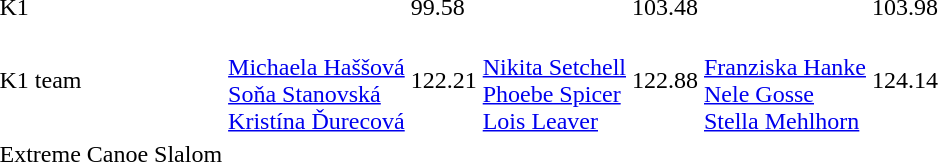<table>
<tr>
<td>K1</td>
<td></td>
<td>99.58</td>
<td></td>
<td>103.48</td>
<td></td>
<td>103.98</td>
</tr>
<tr>
<td>K1 team</td>
<td><br><a href='#'>Michaela Haššová</a><br><a href='#'>Soňa Stanovská</a><br><a href='#'>Kristína Ďurecová</a></td>
<td>122.21</td>
<td><br><a href='#'>Nikita Setchell</a><br><a href='#'>Phoebe Spicer</a><br><a href='#'>Lois Leaver</a></td>
<td>122.88</td>
<td><br><a href='#'>Franziska Hanke</a><br><a href='#'>Nele Gosse</a><br><a href='#'>Stella Mehlhorn</a></td>
<td>124.14</td>
</tr>
<tr>
<td>Extreme Canoe Slalom</td>
<td></td>
<td></td>
<td></td>
<td></td>
<td></td>
<td></td>
</tr>
</table>
